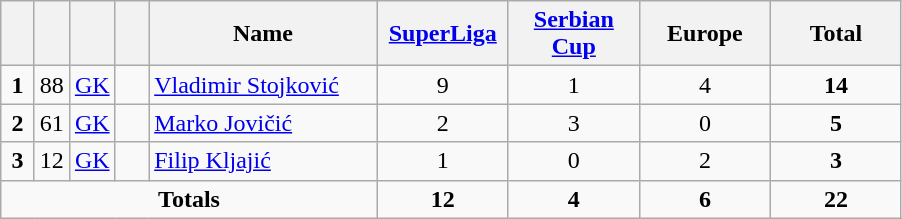<table class="wikitable" style="text-align:center">
<tr>
<th width=15></th>
<th width=15></th>
<th width=15></th>
<th width=15></th>
<th width=145>Name</th>
<th width=80><strong><a href='#'>SuperLiga</a></strong></th>
<th width=80><strong><a href='#'>Serbian Cup</a></strong></th>
<th width=80><strong>Europe</strong></th>
<th width=80>Total</th>
</tr>
<tr>
<td><strong>1</strong></td>
<td>88</td>
<td><a href='#'>GK</a></td>
<td></td>
<td align=left><a href='#'>Vladimir Stojković</a></td>
<td>9</td>
<td>1</td>
<td>4</td>
<td><strong>14</strong></td>
</tr>
<tr>
<td><strong>2</strong></td>
<td>61</td>
<td><a href='#'>GK</a></td>
<td></td>
<td align=left><a href='#'>Marko Jovičić</a></td>
<td>2</td>
<td>3</td>
<td>0</td>
<td><strong>5</strong></td>
</tr>
<tr>
<td><strong>3</strong></td>
<td>12</td>
<td><a href='#'>GK</a></td>
<td></td>
<td align=left><a href='#'>Filip Kljajić</a></td>
<td>1</td>
<td>0</td>
<td>2</td>
<td><strong>3</strong></td>
</tr>
<tr>
<td colspan=5><strong>Totals</strong></td>
<td><strong>12</strong></td>
<td><strong>4</strong></td>
<td><strong>6</strong></td>
<td><strong>22</strong></td>
</tr>
</table>
